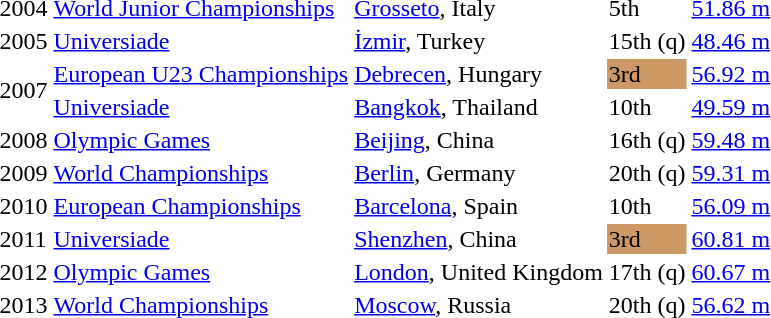<table>
<tr>
<td>2004</td>
<td><a href='#'>World Junior Championships</a></td>
<td><a href='#'>Grosseto</a>, Italy</td>
<td>5th</td>
<td><a href='#'>51.86 m</a></td>
</tr>
<tr>
<td>2005</td>
<td><a href='#'>Universiade</a></td>
<td><a href='#'>İzmir</a>, Turkey</td>
<td>15th (q)</td>
<td><a href='#'>48.46 m</a></td>
</tr>
<tr>
<td rowspan=2>2007</td>
<td><a href='#'>European U23 Championships</a></td>
<td><a href='#'>Debrecen</a>, Hungary</td>
<td bgcolor=cc9966>3rd</td>
<td><a href='#'>56.92 m</a></td>
</tr>
<tr>
<td><a href='#'>Universiade</a></td>
<td><a href='#'>Bangkok</a>, Thailand</td>
<td>10th</td>
<td><a href='#'>49.59 m</a></td>
</tr>
<tr>
<td>2008</td>
<td><a href='#'>Olympic Games</a></td>
<td><a href='#'>Beijing</a>, China</td>
<td>16th (q)</td>
<td><a href='#'>59.48 m</a></td>
</tr>
<tr>
<td>2009</td>
<td><a href='#'>World Championships</a></td>
<td><a href='#'>Berlin</a>, Germany</td>
<td>20th (q)</td>
<td><a href='#'>59.31 m</a></td>
</tr>
<tr>
<td>2010</td>
<td><a href='#'>European Championships</a></td>
<td><a href='#'>Barcelona</a>, Spain</td>
<td>10th</td>
<td><a href='#'>56.09 m</a></td>
</tr>
<tr>
<td>2011</td>
<td><a href='#'>Universiade</a></td>
<td><a href='#'>Shenzhen</a>, China</td>
<td bgcolor=cc9966>3rd</td>
<td><a href='#'>60.81 m</a></td>
</tr>
<tr>
<td>2012</td>
<td><a href='#'>Olympic Games</a></td>
<td><a href='#'>London</a>, United Kingdom</td>
<td>17th (q)</td>
<td><a href='#'>60.67 m</a></td>
</tr>
<tr>
<td>2013</td>
<td><a href='#'>World Championships</a></td>
<td><a href='#'>Moscow</a>, Russia</td>
<td>20th (q)</td>
<td><a href='#'>56.62 m</a></td>
</tr>
</table>
